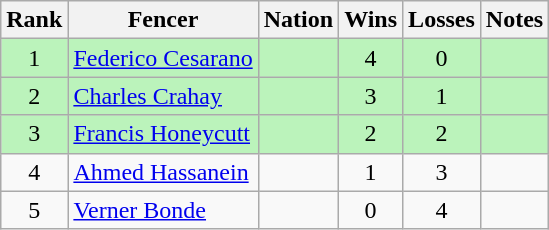<table class="wikitable sortable" style="text-align:center">
<tr>
<th>Rank</th>
<th>Fencer</th>
<th>Nation</th>
<th>Wins</th>
<th>Losses</th>
<th>Notes</th>
</tr>
<tr bgcolor=bbf3bb>
<td>1</td>
<td align=left><a href='#'>Federico Cesarano</a></td>
<td align=left></td>
<td>4</td>
<td>0</td>
<td></td>
</tr>
<tr bgcolor=bbf3bb>
<td>2</td>
<td align=left><a href='#'>Charles Crahay</a></td>
<td align=left></td>
<td>3</td>
<td>1</td>
<td></td>
</tr>
<tr bgcolor=bbf3bb>
<td>3</td>
<td align=left><a href='#'>Francis Honeycutt</a></td>
<td align=left></td>
<td>2</td>
<td>2</td>
<td></td>
</tr>
<tr>
<td>4</td>
<td align=left><a href='#'>Ahmed Hassanein</a></td>
<td align=left></td>
<td>1</td>
<td>3</td>
<td></td>
</tr>
<tr>
<td>5</td>
<td align=left><a href='#'>Verner Bonde</a></td>
<td align=left></td>
<td>0</td>
<td>4</td>
<td></td>
</tr>
</table>
